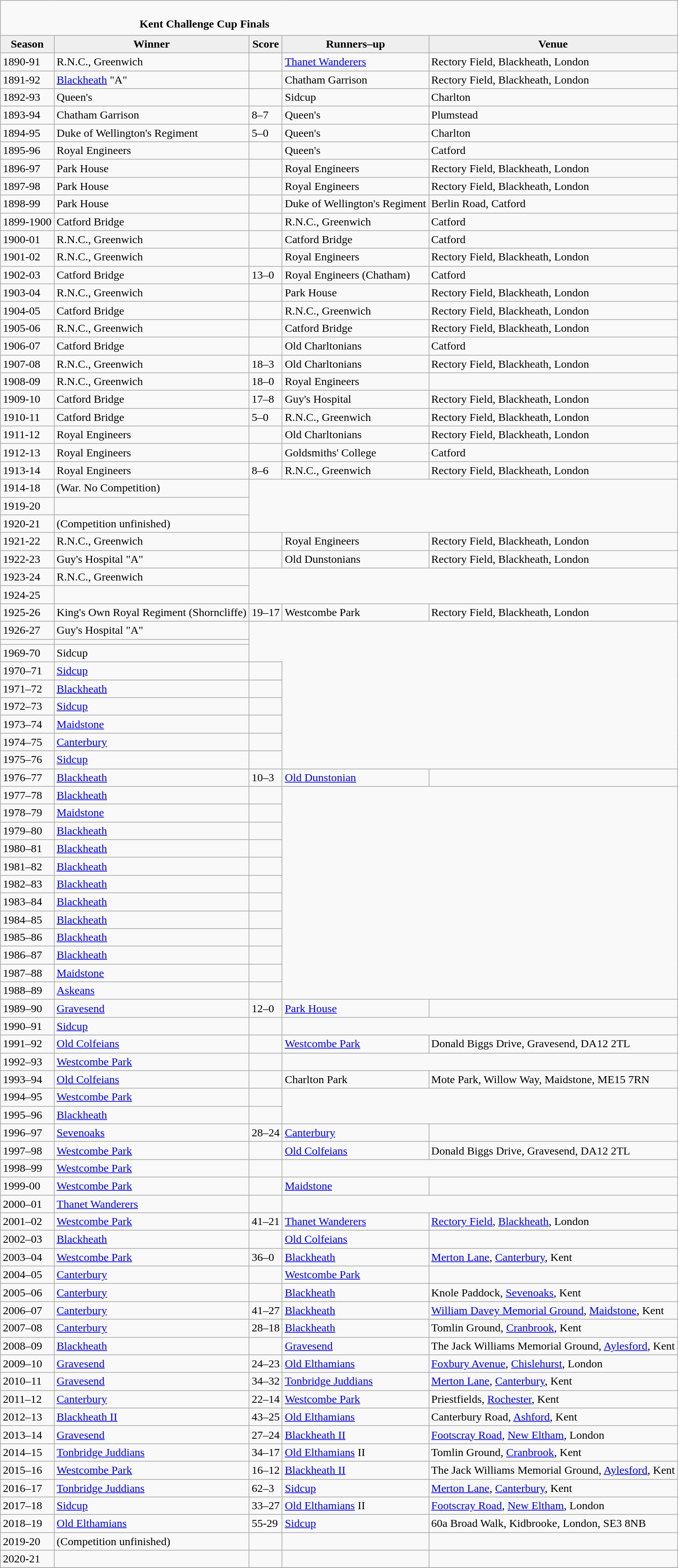<table class="wikitable" style="text-align: left;">
<tr>
<td colspan="5" cellpadding="0" cellspacing="0"><br><table border="0" style="width:100%;" cellpadding="0" cellspacing="0">
<tr>
<td style="width:20%; border:0;"></td>
<td style="border:0;"><strong>Kent Challenge Cup Finals</strong></td>
<td style="width:20%; border:0;"></td>
</tr>
</table>
</td>
</tr>
<tr>
<th style="background:#efefef;">Season</th>
<th style="background:#efefef">Winner</th>
<th style="background:#efefef">Score</th>
<th style="background:#efefef;">Runners–up</th>
<th style="background:#efefef;">Venue</th>
</tr>
<tr align=left>
<td>1890-91</td>
<td>R.N.C., Greenwich</td>
<td></td>
<td><a href='#'>Thanet Wanderers</a></td>
<td>Rectory Field, Blackheath, London</td>
</tr>
<tr>
<td>1891-92</td>
<td><a href='#'>Blackheath</a> "A"</td>
<td></td>
<td>Chatham Garrison</td>
<td>Rectory Field, Blackheath, London</td>
</tr>
<tr>
<td>1892-93</td>
<td>Queen's</td>
<td></td>
<td>Sidcup</td>
<td>Charlton</td>
</tr>
<tr>
<td>1893-94</td>
<td>Chatham Garrison</td>
<td>8–7</td>
<td>Queen's</td>
<td>Plumstead</td>
</tr>
<tr>
<td>1894-95</td>
<td>Duke of Wellington's Regiment</td>
<td>5–0</td>
<td>Queen's</td>
<td>Charlton</td>
</tr>
<tr>
<td>1895-96</td>
<td>Royal Engineers</td>
<td></td>
<td>Queen's</td>
<td>Catford</td>
</tr>
<tr>
<td>1896-97</td>
<td>Park House</td>
<td></td>
<td>Royal Engineers</td>
<td>Rectory Field, Blackheath, London</td>
</tr>
<tr>
<td>1897-98</td>
<td>Park House</td>
<td></td>
<td>Royal Engineers</td>
<td>Rectory Field, Blackheath, London</td>
</tr>
<tr>
<td>1898-99</td>
<td>Park House</td>
<td></td>
<td>Duke of Wellington's Regiment</td>
<td>Berlin Road, Catford</td>
</tr>
<tr>
<td>1899-1900</td>
<td>Catford Bridge</td>
<td></td>
<td>R.N.C., Greenwich</td>
<td>Catford</td>
</tr>
<tr>
<td>1900-01</td>
<td>R.N.C., Greenwich</td>
<td></td>
<td>Catford Bridge</td>
<td>Catford</td>
</tr>
<tr>
<td>1901-02</td>
<td>R.N.C., Greenwich</td>
<td></td>
<td>Royal Engineers</td>
<td>Rectory Field, Blackheath, London</td>
</tr>
<tr>
<td>1902-03</td>
<td>Catford Bridge</td>
<td>13–0</td>
<td>Royal Engineers (Chatham)</td>
<td>Catford</td>
</tr>
<tr>
<td>1903-04</td>
<td>R.N.C., Greenwich</td>
<td></td>
<td>Park House</td>
<td>Rectory Field, Blackheath, London</td>
</tr>
<tr>
<td>1904-05</td>
<td>Catford Bridge</td>
<td></td>
<td>R.N.C., Greenwich</td>
<td>Rectory Field, Blackheath, London</td>
</tr>
<tr>
<td>1905-06</td>
<td>R.N.C., Greenwich</td>
<td></td>
<td>Catford Bridge</td>
<td>Rectory Field, Blackheath, London</td>
</tr>
<tr>
<td>1906-07</td>
<td>Catford Bridge</td>
<td></td>
<td>Old Charltonians</td>
<td>Catford</td>
</tr>
<tr>
<td>1907-08</td>
<td>R.N.C., Greenwich</td>
<td>18–3</td>
<td>Old Charltonians</td>
<td>Rectory Field, Blackheath, London</td>
</tr>
<tr>
<td>1908-09</td>
<td>R.N.C., Greenwich</td>
<td>18–0</td>
<td>Royal Engineers</td>
</tr>
<tr>
<td>1909-10</td>
<td>Catford Bridge</td>
<td>17–8</td>
<td>Guy's Hospital</td>
<td>Rectory Field, Blackheath, London</td>
</tr>
<tr>
<td>1910-11</td>
<td>Catford Bridge</td>
<td>5–0</td>
<td>R.N.C., Greenwich</td>
<td>Rectory Field, Blackheath, London</td>
</tr>
<tr>
<td>1911-12</td>
<td>Royal Engineers</td>
<td></td>
<td>Old Charltonians</td>
<td>Rectory Field, Blackheath, London</td>
</tr>
<tr>
<td>1912-13</td>
<td>Royal Engineers</td>
<td></td>
<td>Goldsmiths' College</td>
<td>Catford</td>
</tr>
<tr>
<td>1913-14</td>
<td>Royal Engineers</td>
<td>8–6</td>
<td>R.N.C., Greenwich</td>
<td>Rectory Field, Blackheath, London</td>
</tr>
<tr>
<td>1914-18</td>
<td>(War. No Competition)</td>
</tr>
<tr>
<td>1919-20</td>
<td></td>
</tr>
<tr>
<td>1920-21</td>
<td>(Competition unfinished)</td>
</tr>
<tr>
<td>1921-22</td>
<td>R.N.C., Greenwich</td>
<td></td>
<td>Royal Engineers</td>
<td>Rectory Field, Blackheath, London</td>
</tr>
<tr>
<td>1922-23</td>
<td>Guy's Hospital "A"</td>
<td></td>
<td>Old Dunstonians</td>
<td>Rectory Field, Blackheath, London</td>
</tr>
<tr>
<td>1923-24</td>
<td>R.N.C., Greenwich</td>
</tr>
<tr>
<td>1924-25</td>
<td></td>
</tr>
<tr>
<td>1925-26</td>
<td>King's Own Royal Regiment (Shorncliffe)</td>
<td>19–17</td>
<td>Westcombe Park</td>
<td>Rectory Field, Blackheath, London</td>
</tr>
<tr>
<td>1926-27</td>
<td>Guy's Hospital "A"</td>
</tr>
<tr>
<td></td>
<td></td>
</tr>
<tr>
<td>1969-70</td>
<td>Sidcup</td>
</tr>
<tr>
<td>1970–71</td>
<td><a href='#'>Sidcup</a></td>
<td></td>
</tr>
<tr>
<td>1971–72</td>
<td><a href='#'>Blackheath</a></td>
<td></td>
</tr>
<tr>
<td>1972–73</td>
<td><a href='#'>Sidcup</a></td>
<td></td>
</tr>
<tr>
<td>1973–74</td>
<td><a href='#'>Maidstone</a></td>
<td></td>
</tr>
<tr>
<td>1974–75</td>
<td><a href='#'>Canterbury</a></td>
<td></td>
</tr>
<tr>
<td>1975–76</td>
<td><a href='#'>Sidcup</a></td>
<td></td>
</tr>
<tr>
<td>1976–77</td>
<td><a href='#'>Blackheath</a></td>
<td>10–3</td>
<td><a href='#'>Old Dunstonian</a></td>
<td></td>
</tr>
<tr>
<td>1977–78</td>
<td><a href='#'>Blackheath</a></td>
<td></td>
</tr>
<tr>
<td>1978–79</td>
<td><a href='#'>Maidstone</a></td>
<td></td>
</tr>
<tr>
<td>1979–80</td>
<td><a href='#'>Blackheath</a></td>
<td></td>
</tr>
<tr>
<td>1980–81</td>
<td><a href='#'>Blackheath</a></td>
<td></td>
</tr>
<tr>
<td>1981–82</td>
<td><a href='#'>Blackheath</a></td>
<td></td>
</tr>
<tr>
<td>1982–83</td>
<td><a href='#'>Blackheath</a></td>
<td></td>
</tr>
<tr>
<td>1983–84</td>
<td><a href='#'>Blackheath</a></td>
<td></td>
</tr>
<tr>
<td>1984–85</td>
<td><a href='#'>Blackheath</a></td>
<td></td>
</tr>
<tr>
<td>1985–86</td>
<td><a href='#'>Blackheath</a></td>
<td></td>
</tr>
<tr>
<td>1986–87</td>
<td><a href='#'>Blackheath</a></td>
<td></td>
</tr>
<tr>
<td>1987–88</td>
<td><a href='#'>Maidstone</a></td>
<td></td>
</tr>
<tr>
<td>1988–89</td>
<td><a href='#'>Askeans</a></td>
<td></td>
</tr>
<tr>
<td>1989–90</td>
<td><a href='#'>Gravesend</a></td>
<td>12–0</td>
<td><a href='#'>Park House</a></td>
<td></td>
</tr>
<tr>
<td>1990–91</td>
<td><a href='#'>Sidcup</a></td>
<td></td>
</tr>
<tr>
<td>1991–92</td>
<td><a href='#'>Old Colfeians</a></td>
<td></td>
<td><a href='#'>Westcombe Park</a></td>
<td>Donald Biggs Drive, Gravesend, DA12 2TL</td>
</tr>
<tr>
<td>1992–93</td>
<td><a href='#'>Westcombe Park</a></td>
<td></td>
</tr>
<tr>
<td>1993–94</td>
<td><a href='#'>Old Colfeians</a></td>
<td></td>
<td>Charlton Park</td>
<td>Mote Park, Willow Way, Maidstone, ME15 7RN</td>
</tr>
<tr>
<td>1994–95</td>
<td><a href='#'>Westcombe Park</a></td>
<td></td>
</tr>
<tr>
<td>1995–96</td>
<td><a href='#'>Blackheath</a></td>
<td></td>
</tr>
<tr>
<td>1996–97</td>
<td><a href='#'>Sevenoaks</a></td>
<td>28–24</td>
<td><a href='#'>Canterbury</a></td>
<td></td>
</tr>
<tr>
<td>1997–98</td>
<td><a href='#'>Westcombe Park</a></td>
<td></td>
<td><a href='#'>Old Colfeians</a></td>
<td>Donald Biggs Drive, Gravesend, DA12 2TL</td>
</tr>
<tr>
<td>1998–99</td>
<td><a href='#'>Westcombe Park</a></td>
<td></td>
</tr>
<tr>
<td>1999-00</td>
<td><a href='#'>Westcombe Park</a></td>
<td></td>
<td><a href='#'>Maidstone</a></td>
<td></td>
</tr>
<tr>
<td>2000–01</td>
<td><a href='#'>Thanet Wanderers</a></td>
<td></td>
</tr>
<tr>
<td>2001–02</td>
<td><a href='#'>Westcombe Park</a></td>
<td>41–21</td>
<td><a href='#'>Thanet Wanderers</a></td>
<td><a href='#'>Rectory Field</a>, <a href='#'>Blackheath</a>, London</td>
</tr>
<tr>
<td>2002–03</td>
<td><a href='#'>Blackheath</a></td>
<td></td>
<td><a href='#'>Old Colfeians</a></td>
<td></td>
</tr>
<tr>
<td>2003–04</td>
<td><a href='#'>Westcombe Park</a></td>
<td>36–0</td>
<td><a href='#'>Blackheath</a></td>
<td><a href='#'>Merton Lane</a>, <a href='#'>Canterbury</a>, Kent</td>
</tr>
<tr>
<td>2004–05</td>
<td><a href='#'>Canterbury</a></td>
<td></td>
<td><a href='#'>Westcombe Park</a></td>
<td></td>
</tr>
<tr>
<td>2005–06</td>
<td><a href='#'>Canterbury</a></td>
<td></td>
<td><a href='#'>Blackheath</a></td>
<td>Knole Paddock, <a href='#'>Sevenoaks</a>, Kent</td>
</tr>
<tr>
<td>2006–07</td>
<td><a href='#'>Canterbury</a></td>
<td>41–27</td>
<td><a href='#'>Blackheath</a></td>
<td><a href='#'>William Davey Memorial Ground</a>, <a href='#'>Maidstone</a>, Kent</td>
</tr>
<tr>
<td>2007–08</td>
<td><a href='#'>Canterbury</a></td>
<td>28–18</td>
<td><a href='#'>Blackheath</a></td>
<td>Tomlin Ground, <a href='#'>Cranbrook</a>, Kent</td>
</tr>
<tr>
<td>2008–09</td>
<td><a href='#'>Blackheath</a></td>
<td></td>
<td><a href='#'>Gravesend</a></td>
<td>The Jack Williams Memorial Ground, <a href='#'>Aylesford</a>, Kent</td>
</tr>
<tr>
<td>2009–10</td>
<td><a href='#'>Gravesend</a></td>
<td>24–23</td>
<td><a href='#'>Old Elthamians</a></td>
<td><a href='#'>Foxbury Avenue</a>, <a href='#'>Chislehurst</a>, London</td>
</tr>
<tr>
<td>2010–11</td>
<td><a href='#'>Gravesend</a></td>
<td>34–32</td>
<td><a href='#'>Tonbridge Juddians</a></td>
<td><a href='#'>Merton Lane</a>, <a href='#'>Canterbury</a>, Kent</td>
</tr>
<tr>
<td>2011–12</td>
<td><a href='#'>Canterbury</a></td>
<td>22–14</td>
<td><a href='#'>Westcombe Park</a></td>
<td>Priestfields, <a href='#'>Rochester</a>, Kent</td>
</tr>
<tr>
<td>2012–13</td>
<td><a href='#'>Blackheath II</a></td>
<td>43–25</td>
<td><a href='#'>Old Elthamians</a></td>
<td>Canterbury Road, <a href='#'>Ashford</a>, Kent</td>
</tr>
<tr>
<td>2013–14</td>
<td><a href='#'>Gravesend</a></td>
<td>27–24</td>
<td><a href='#'>Blackheath II</a></td>
<td><a href='#'>Footscray Road</a>, <a href='#'>New Eltham</a>, London</td>
</tr>
<tr>
<td>2014–15</td>
<td><a href='#'>Tonbridge Juddians</a></td>
<td>34–17</td>
<td><a href='#'>Old Elthamians</a> II</td>
<td>Tomlin Ground, <a href='#'>Cranbrook</a>, Kent</td>
</tr>
<tr>
<td>2015–16</td>
<td><a href='#'>Westcombe Park</a></td>
<td>16–12</td>
<td><a href='#'>Blackheath II</a></td>
<td>The Jack Williams Memorial Ground, <a href='#'>Aylesford</a>, Kent</td>
</tr>
<tr>
<td>2016–17</td>
<td><a href='#'>Tonbridge Juddians</a></td>
<td>62–3</td>
<td><a href='#'>Sidcup</a></td>
<td><a href='#'>Merton Lane</a>, <a href='#'>Canterbury</a>, Kent</td>
</tr>
<tr>
<td>2017–18</td>
<td><a href='#'>Sidcup</a></td>
<td>33–27</td>
<td><a href='#'>Old Elthamians</a> II</td>
<td><a href='#'>Footscray Road</a>, <a href='#'>New Eltham</a>, London</td>
</tr>
<tr>
<td>2018–19</td>
<td><a href='#'>Old Elthamians</a></td>
<td>55-29</td>
<td><a href='#'>Sidcup</a></td>
<td>60a Broad Walk, Kidbrooke, London, SE3 8NB</td>
</tr>
<tr>
<td>2019-20</td>
<td>(Competition unfinished)</td>
<td></td>
<td></td>
<td></td>
</tr>
<tr>
<td>2020-21</td>
<td></td>
<td></td>
<td></td>
<td></td>
</tr>
<tr>
</tr>
</table>
